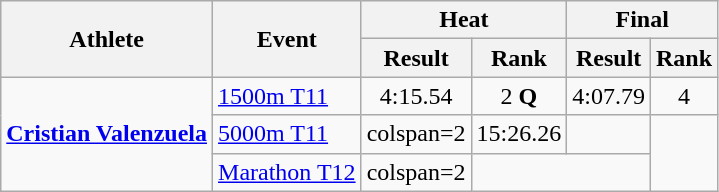<table class="wikitable">
<tr>
<th rowspan="2">Athlete</th>
<th rowspan="2">Event</th>
<th colspan="2">Heat</th>
<th colspan="2">Final</th>
</tr>
<tr>
<th>Result</th>
<th>Rank</th>
<th>Result</th>
<th>Rank</th>
</tr>
<tr align=center>
<td align=left rowspan=3><strong><a href='#'>Cristian Valenzuela</a></strong></td>
<td align=left><a href='#'>1500m T11</a></td>
<td>4:15.54</td>
<td>2 <strong>Q</strong></td>
<td>4:07.79</td>
<td>4</td>
</tr>
<tr align=center>
<td align=left><a href='#'>5000m T11</a></td>
<td>colspan=2 </td>
<td>15:26.26</td>
<td></td>
</tr>
<tr align=center>
<td align=left><a href='#'>Marathon T12</a></td>
<td>colspan=2 </td>
<td colspan=2></td>
</tr>
</table>
